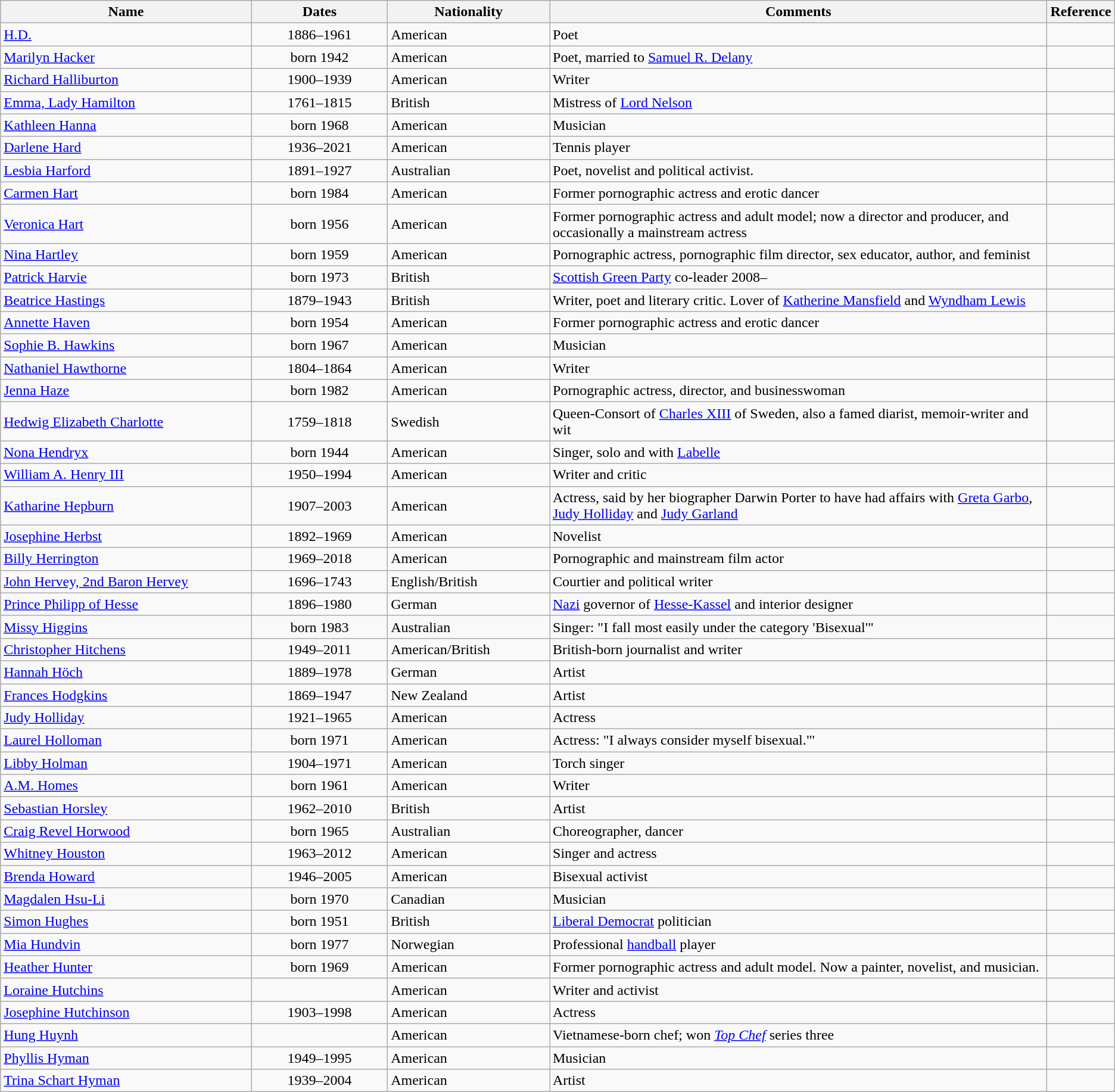<table class="wikitable sortable plainrowheaders">
<tr>
<th style="width:24%;">Name</th>
<th style="width:13%;">Dates</th>
<th style="width:15%;">Nationality</th>
<th style="width:50%;">Comments</th>
<th style="width:3%;">Reference</th>
</tr>
<tr>
<td><a href='#'>H.D.</a></td>
<td align=center>1886–1961</td>
<td>American</td>
<td>Poet</td>
<td></td>
</tr>
<tr>
<td><a href='#'>Marilyn Hacker</a></td>
<td align=center>born 1942</td>
<td>American</td>
<td>Poet, married to <a href='#'>Samuel R. Delany</a></td>
<td></td>
</tr>
<tr>
<td><a href='#'>Richard Halliburton</a></td>
<td align=center>1900–1939</td>
<td>American</td>
<td>Writer</td>
<td></td>
</tr>
<tr>
<td><a href='#'>Emma, Lady Hamilton</a></td>
<td align=center>1761–1815</td>
<td>British</td>
<td>Mistress of <a href='#'>Lord Nelson</a></td>
<td></td>
</tr>
<tr>
<td><a href='#'>Kathleen Hanna</a></td>
<td align=center>born 1968</td>
<td>American</td>
<td>Musician</td>
<td></td>
</tr>
<tr>
<td><a href='#'>Darlene Hard</a></td>
<td align=center>1936–2021</td>
<td>American</td>
<td>Tennis player</td>
<td></td>
</tr>
<tr>
<td><a href='#'>Lesbia Harford</a></td>
<td align=center>1891–1927</td>
<td>Australian</td>
<td>Poet, novelist and political activist.</td>
<td></td>
</tr>
<tr>
<td><a href='#'>Carmen Hart</a></td>
<td align=center>born 1984</td>
<td>American</td>
<td>Former pornographic actress and erotic dancer</td>
<td></td>
</tr>
<tr>
<td><a href='#'>Veronica Hart</a></td>
<td align=center>born 1956</td>
<td>American</td>
<td>Former pornographic actress and adult model; now a director and producer, and occasionally a mainstream actress</td>
<td></td>
</tr>
<tr>
<td><a href='#'>Nina Hartley</a></td>
<td align=center>born 1959</td>
<td>American</td>
<td>Pornographic actress, pornographic film director, sex educator, author, and feminist</td>
<td></td>
</tr>
<tr>
<td><a href='#'>Patrick Harvie</a></td>
<td align=center>born 1973</td>
<td>British</td>
<td><a href='#'>Scottish Green Party</a> co-leader 2008–</td>
<td></td>
</tr>
<tr>
<td><a href='#'>Beatrice Hastings</a></td>
<td align=center>1879–1943</td>
<td>British</td>
<td>Writer, poet and literary critic. Lover of <a href='#'>Katherine Mansfield</a> and <a href='#'>Wyndham Lewis</a></td>
<td></td>
</tr>
<tr>
<td><a href='#'>Annette Haven</a></td>
<td align=center>born 1954</td>
<td>American</td>
<td>Former pornographic actress and erotic dancer</td>
<td></td>
</tr>
<tr>
<td><a href='#'>Sophie B. Hawkins</a></td>
<td align=center>born 1967</td>
<td>American</td>
<td>Musician</td>
<td></td>
</tr>
<tr>
<td><a href='#'>Nathaniel Hawthorne</a></td>
<td align=center>1804–1864</td>
<td>American</td>
<td>Writer</td>
<td></td>
</tr>
<tr>
<td><a href='#'>Jenna Haze</a></td>
<td align=center>born 1982</td>
<td>American</td>
<td>Pornographic actress, director, and businesswoman</td>
<td></td>
</tr>
<tr>
<td><a href='#'>Hedwig Elizabeth Charlotte</a></td>
<td align=center>1759–1818</td>
<td>Swedish</td>
<td>Queen-Consort of <a href='#'>Charles XIII</a> of Sweden, also a famed diarist, memoir-writer and wit</td>
<td></td>
</tr>
<tr>
<td><a href='#'>Nona Hendryx</a></td>
<td align=center>born 1944</td>
<td>American</td>
<td>Singer, solo and with <a href='#'>Labelle</a></td>
<td></td>
</tr>
<tr>
<td><a href='#'>William A. Henry III</a></td>
<td align=center>1950–1994</td>
<td>American</td>
<td>Writer and critic</td>
<td></td>
</tr>
<tr>
<td><a href='#'>Katharine Hepburn</a></td>
<td align=center>1907–2003</td>
<td>American</td>
<td>Actress, said by her biographer Darwin Porter to have had affairs with <a href='#'>Greta Garbo</a>, <a href='#'>Judy Holliday</a> and <a href='#'>Judy Garland</a></td>
<td></td>
</tr>
<tr>
<td><a href='#'>Josephine Herbst</a></td>
<td align=center>1892–1969</td>
<td>American</td>
<td>Novelist</td>
<td></td>
</tr>
<tr>
<td><a href='#'>Billy Herrington</a></td>
<td align=center>1969–2018</td>
<td>American</td>
<td>Pornographic and mainstream film actor</td>
<td></td>
</tr>
<tr>
<td><a href='#'>John Hervey, 2nd Baron Hervey</a></td>
<td align=center>1696–1743</td>
<td>English/British</td>
<td>Courtier and political writer</td>
<td></td>
</tr>
<tr>
<td><a href='#'>Prince Philipp of Hesse</a></td>
<td align=center>1896–1980</td>
<td>German</td>
<td><a href='#'>Nazi</a> governor of <a href='#'>Hesse-Kassel</a> and interior designer</td>
<td></td>
</tr>
<tr>
<td><a href='#'>Missy Higgins</a></td>
<td align=center>born 1983</td>
<td>Australian</td>
<td>Singer: "I fall most easily under the category 'Bisexual'"</td>
<td></td>
</tr>
<tr>
<td><a href='#'>Christopher Hitchens</a></td>
<td align=center>1949–2011</td>
<td>American/British</td>
<td>British-born journalist and writer</td>
<td></td>
</tr>
<tr>
<td><a href='#'>Hannah Höch</a></td>
<td align=center>1889–1978</td>
<td>German</td>
<td>Artist</td>
<td></td>
</tr>
<tr>
<td><a href='#'>Frances Hodgkins</a></td>
<td align=center>1869–1947</td>
<td>New Zealand</td>
<td>Artist</td>
<td></td>
</tr>
<tr>
<td><a href='#'>Judy Holliday</a></td>
<td align=center>1921–1965</td>
<td>American</td>
<td>Actress</td>
<td></td>
</tr>
<tr>
<td><a href='#'>Laurel Holloman</a></td>
<td align=center>born 1971</td>
<td>American</td>
<td>Actress: "I always consider myself bisexual."'</td>
<td></td>
</tr>
<tr>
<td><a href='#'>Libby Holman</a></td>
<td align=center>1904–1971</td>
<td>American</td>
<td>Torch singer</td>
<td></td>
</tr>
<tr>
<td><a href='#'>A.M. Homes</a></td>
<td align=center>born 1961</td>
<td>American</td>
<td>Writer</td>
<td></td>
</tr>
<tr>
<td><a href='#'>Sebastian Horsley</a></td>
<td align=center>1962–2010</td>
<td>British</td>
<td>Artist</td>
<td></td>
</tr>
<tr>
<td><a href='#'>Craig Revel Horwood</a></td>
<td align=center>born 1965</td>
<td>Australian</td>
<td>Choreographer, dancer</td>
<td></td>
</tr>
<tr>
<td><a href='#'>Whitney Houston</a></td>
<td align=center>1963–2012</td>
<td>American</td>
<td>Singer and actress</td>
<td></td>
</tr>
<tr>
<td><a href='#'>Brenda Howard</a></td>
<td align=center>1946–2005</td>
<td>American</td>
<td>Bisexual activist</td>
<td></td>
</tr>
<tr>
<td><a href='#'>Magdalen Hsu-Li</a></td>
<td align=center>born 1970</td>
<td>Canadian</td>
<td>Musician</td>
<td></td>
</tr>
<tr>
<td><a href='#'>Simon Hughes</a></td>
<td align=center>born 1951</td>
<td>British</td>
<td><a href='#'>Liberal Democrat</a> politician</td>
<td></td>
</tr>
<tr>
<td><a href='#'>Mia Hundvin</a></td>
<td align=center>born 1977</td>
<td>Norwegian</td>
<td>Professional <a href='#'>handball</a> player</td>
<td></td>
</tr>
<tr>
<td><a href='#'>Heather Hunter</a></td>
<td align=center>born 1969</td>
<td>American</td>
<td>Former pornographic actress and adult model. Now a painter, novelist, and musician.</td>
<td></td>
</tr>
<tr>
<td><a href='#'>Loraine Hutchins</a></td>
<td align=center></td>
<td>American</td>
<td>Writer and activist</td>
<td></td>
</tr>
<tr>
<td><a href='#'>Josephine Hutchinson</a></td>
<td align=center>1903–1998</td>
<td>American</td>
<td>Actress</td>
<td></td>
</tr>
<tr>
<td><a href='#'>Hung Huynh</a></td>
<td align=center></td>
<td>American</td>
<td>Vietnamese-born chef; won <em><a href='#'>Top Chef</a></em> series three</td>
<td></td>
</tr>
<tr>
<td><a href='#'>Phyllis Hyman</a></td>
<td align=center>1949–1995</td>
<td>American</td>
<td>Musician</td>
<td></td>
</tr>
<tr>
<td><a href='#'>Trina Schart Hyman</a></td>
<td align=center>1939–2004</td>
<td>American</td>
<td>Artist</td>
<td></td>
</tr>
</table>
